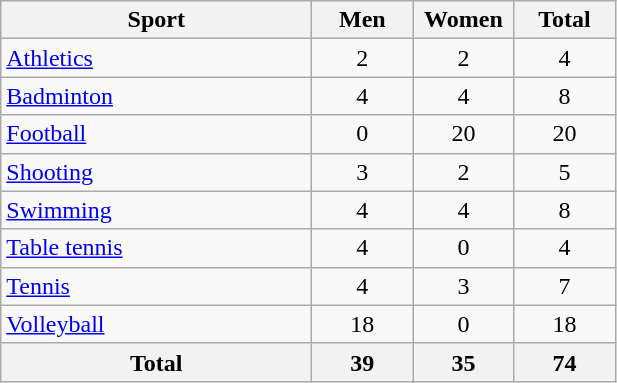<table class="wikitable" style="text-align:center;">
<tr>
<th width=200>Sport</th>
<th width=60>Men</th>
<th width=60>Women</th>
<th width=60>Total</th>
</tr>
<tr>
<td align=left><a href='#'>Athletics</a></td>
<td>2</td>
<td>2</td>
<td>4</td>
</tr>
<tr>
<td align=left><a href='#'>Badminton</a></td>
<td>4</td>
<td>4</td>
<td>8</td>
</tr>
<tr>
<td align=left><a href='#'>Football</a></td>
<td>0</td>
<td>20</td>
<td>20</td>
</tr>
<tr>
<td align=left><a href='#'>Shooting</a></td>
<td>3</td>
<td>2</td>
<td>5</td>
</tr>
<tr>
<td align=left><a href='#'>Swimming</a></td>
<td>4</td>
<td>4</td>
<td>8</td>
</tr>
<tr>
<td align=left><a href='#'>Table tennis</a></td>
<td>4</td>
<td>0</td>
<td>4</td>
</tr>
<tr>
<td align=left><a href='#'>Tennis</a></td>
<td>4</td>
<td>3</td>
<td>7</td>
</tr>
<tr>
<td align=left><a href='#'>Volleyball</a></td>
<td>18</td>
<td>0</td>
<td>18</td>
</tr>
<tr>
<th>Total</th>
<th>39</th>
<th>35</th>
<th>74</th>
</tr>
</table>
